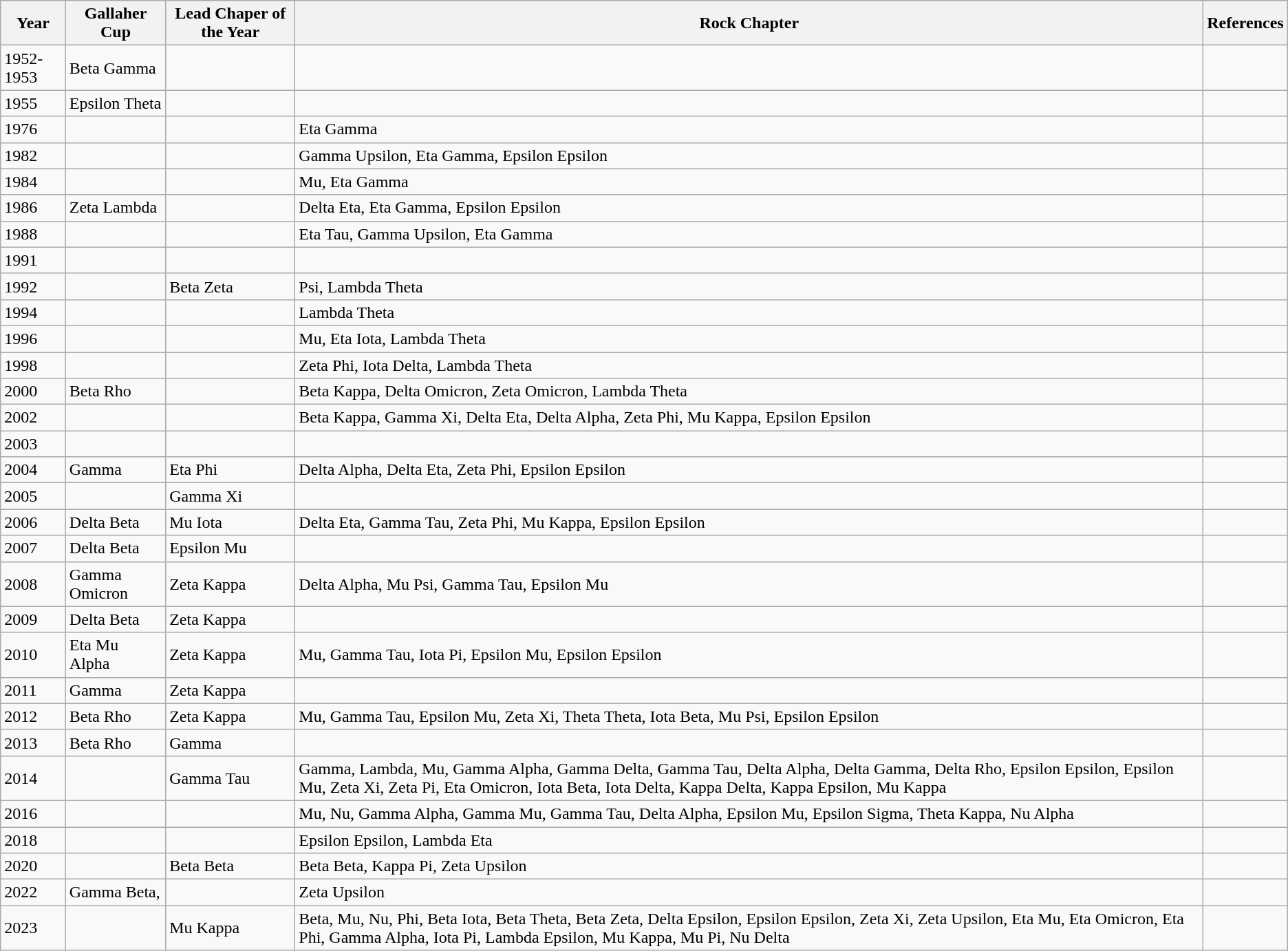<table class="wikitable sortable">
<tr>
<th>Year</th>
<th>Gallaher Cup</th>
<th>Lead Chaper of the Year</th>
<th>Rock Chapter</th>
<th>References</th>
</tr>
<tr>
<td>1952-1953</td>
<td>Beta Gamma</td>
<td></td>
<td></td>
<td></td>
</tr>
<tr>
<td>1955</td>
<td>Epsilon Theta</td>
<td></td>
<td></td>
<td></td>
</tr>
<tr>
<td>1976</td>
<td></td>
<td></td>
<td>Eta Gamma</td>
<td></td>
</tr>
<tr>
<td>1982</td>
<td></td>
<td></td>
<td>Gamma Upsilon, Eta Gamma, Epsilon Epsilon</td>
<td></td>
</tr>
<tr>
<td>1984</td>
<td></td>
<td></td>
<td>Mu, Eta Gamma</td>
<td></td>
</tr>
<tr>
<td>1986</td>
<td>Zeta Lambda</td>
<td></td>
<td>Delta Eta, Eta Gamma, Epsilon Epsilon</td>
<td></td>
</tr>
<tr>
<td>1988</td>
<td></td>
<td></td>
<td>Eta Tau, Gamma Upsilon, Eta Gamma</td>
<td></td>
</tr>
<tr>
<td>1991</td>
<td></td>
<td></td>
<td></td>
<td></td>
</tr>
<tr>
<td>1992</td>
<td></td>
<td>Beta Zeta</td>
<td>Psi, Lambda Theta</td>
<td></td>
</tr>
<tr>
<td>1994</td>
<td></td>
<td></td>
<td>Lambda Theta</td>
<td></td>
</tr>
<tr>
<td>1996</td>
<td></td>
<td></td>
<td>Mu, Eta Iota, Lambda Theta</td>
<td></td>
</tr>
<tr>
<td>1998</td>
<td></td>
<td></td>
<td>Zeta Phi, Iota Delta, Lambda Theta</td>
<td></td>
</tr>
<tr>
<td>2000</td>
<td>Beta Rho</td>
<td></td>
<td>Beta Kappa, Delta Omicron, Zeta Omicron, Lambda Theta</td>
<td></td>
</tr>
<tr>
<td>2002</td>
<td></td>
<td></td>
<td>Beta Kappa, Gamma Xi, Delta Eta, Delta Alpha, Zeta Phi, Mu Kappa, Epsilon Epsilon</td>
<td></td>
</tr>
<tr>
<td>2003</td>
<td></td>
<td></td>
<td></td>
<td></td>
</tr>
<tr>
<td>2004</td>
<td>Gamma</td>
<td>Eta Phi</td>
<td>Delta Alpha, Delta Eta, Zeta Phi, Epsilon Epsilon</td>
<td></td>
</tr>
<tr>
<td>2005</td>
<td></td>
<td>Gamma Xi</td>
<td></td>
<td></td>
</tr>
<tr>
<td>2006</td>
<td>Delta Beta</td>
<td>Mu Iota</td>
<td>Delta Eta, Gamma Tau, Zeta Phi, Mu Kappa, Epsilon Epsilon</td>
<td></td>
</tr>
<tr>
<td>2007</td>
<td>Delta Beta</td>
<td>Epsilon Mu</td>
<td></td>
<td></td>
</tr>
<tr>
<td>2008</td>
<td>Gamma Omicron</td>
<td>Zeta Kappa</td>
<td>Delta Alpha, Mu Psi, Gamma Tau, Epsilon Mu</td>
<td></td>
</tr>
<tr>
<td>2009</td>
<td>Delta Beta</td>
<td>Zeta Kappa</td>
<td></td>
<td></td>
</tr>
<tr>
<td>2010</td>
<td>Eta Mu Alpha</td>
<td>Zeta Kappa</td>
<td>Mu, Gamma Tau, Iota Pi, Epsilon Mu, Epsilon Epsilon</td>
<td></td>
</tr>
<tr>
<td>2011</td>
<td>Gamma</td>
<td>Zeta Kappa</td>
<td></td>
<td></td>
</tr>
<tr>
<td>2012</td>
<td>Beta Rho</td>
<td>Zeta Kappa</td>
<td>Mu, Gamma Tau, Epsilon Mu, Zeta Xi, Theta Theta, Iota Beta, Mu Psi, Epsilon Epsilon</td>
<td></td>
</tr>
<tr>
<td>2013</td>
<td>Beta Rho</td>
<td>Gamma</td>
<td></td>
<td></td>
</tr>
<tr>
<td>2014</td>
<td></td>
<td>Gamma Tau</td>
<td>Gamma, Lambda, Mu, Gamma Alpha, Gamma Delta, Gamma Tau, Delta Alpha, Delta Gamma, Delta Rho, Epsilon Epsilon, Epsilon Mu, Zeta Xi, Zeta Pi, Eta Omicron, Iota Beta, Iota Delta,  Kappa Delta, Kappa Epsilon, Mu Kappa</td>
<td></td>
</tr>
<tr>
<td>2016</td>
<td></td>
<td></td>
<td>Mu, Nu, Gamma Alpha, Gamma Mu, Gamma Tau, Delta Alpha, Epsilon Mu, Epsilon Sigma, Theta Kappa, Nu Alpha</td>
<td></td>
</tr>
<tr>
<td>2018</td>
<td></td>
<td></td>
<td>Epsilon Epsilon, Lambda Eta</td>
<td></td>
</tr>
<tr>
<td>2020</td>
<td></td>
<td>Beta Beta</td>
<td>Beta Beta, Kappa Pi, Zeta Upsilon</td>
<td></td>
</tr>
<tr>
<td>2022</td>
<td>Gamma Beta,</td>
<td></td>
<td>Zeta Upsilon</td>
<td></td>
</tr>
<tr>
<td>2023</td>
<td></td>
<td>Mu Kappa</td>
<td>Beta, Mu, Nu, Phi, Beta Iota, Beta Theta, Beta Zeta, Delta Epsilon, Epsilon Epsilon, Zeta Xi, Zeta Upsilon, Eta Mu, Eta Omicron, Eta Phi, Gamma Alpha, Iota Pi, Lambda Epsilon, Mu Kappa, Mu Pi, Nu Delta</td>
<td></td>
</tr>
</table>
